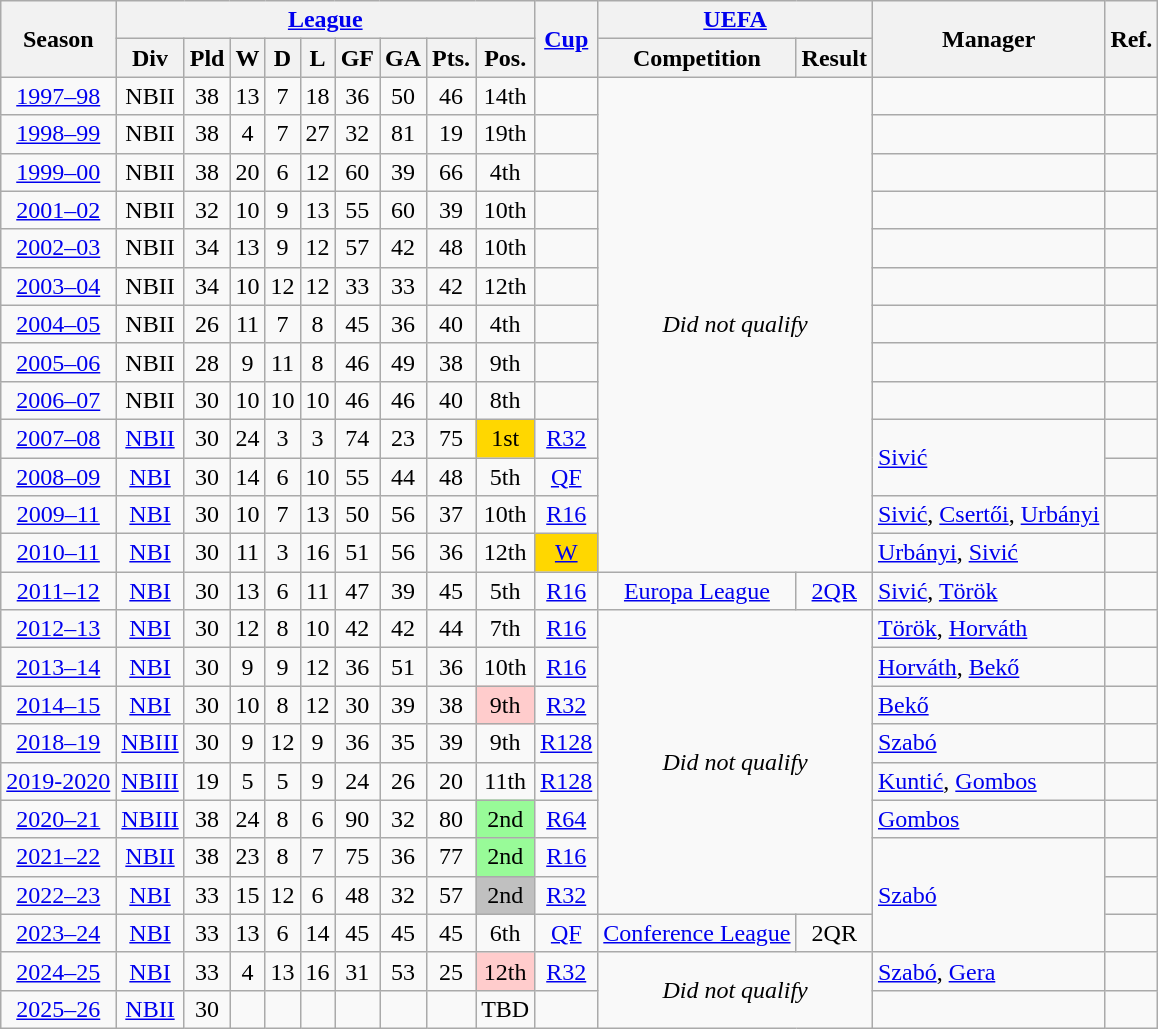<table class="wikitable sortable"  style="text-align:center">
<tr>
<th rowspan="2">Season</th>
<th colspan="9"><a href='#'>League</a></th>
<th rowspan="2"><a href='#'>Cup</a></th>
<th colspan="2"><a href='#'>UEFA</a></th>
<th rowspan="2">Manager</th>
<th rowspan="2">Ref.</th>
</tr>
<tr>
<th>Div</th>
<th>Pld</th>
<th>W</th>
<th>D</th>
<th>L</th>
<th>GF</th>
<th>GA</th>
<th>Pts.</th>
<th>Pos.</th>
<th>Competition</th>
<th>Result</th>
</tr>
<tr>
<td><a href='#'>1997–98</a></td>
<td>NBII</td>
<td>38</td>
<td>13</td>
<td>7</td>
<td>18</td>
<td>36</td>
<td>50</td>
<td>46</td>
<td>14th</td>
<td></td>
<td colspan="2" rowspan="13"><em>Did not qualify</em></td>
<td style="text-align: left;"></td>
<td></td>
</tr>
<tr>
<td><a href='#'>1998–99</a></td>
<td>NBII</td>
<td>38</td>
<td>4</td>
<td>7</td>
<td>27</td>
<td>32</td>
<td>81</td>
<td>19</td>
<td>19th</td>
<td></td>
<td style="text-align: left;"></td>
<td></td>
</tr>
<tr>
<td><a href='#'>1999–00</a></td>
<td>NBII</td>
<td>38</td>
<td>20</td>
<td>6</td>
<td>12</td>
<td>60</td>
<td>39</td>
<td>66</td>
<td>4th</td>
<td></td>
<td style="text-align: left;"></td>
<td></td>
</tr>
<tr>
<td><a href='#'>2001–02</a></td>
<td>NBII</td>
<td>32</td>
<td>10</td>
<td>9</td>
<td>13</td>
<td>55</td>
<td>60</td>
<td>39</td>
<td>10th</td>
<td></td>
<td style="text-align: left;"></td>
<td></td>
</tr>
<tr>
<td><a href='#'>2002–03</a></td>
<td>NBII</td>
<td>34</td>
<td>13</td>
<td>9</td>
<td>12</td>
<td>57</td>
<td>42</td>
<td>48</td>
<td>10th</td>
<td></td>
<td style="text-align: left;"></td>
<td></td>
</tr>
<tr>
<td><a href='#'>2003–04</a></td>
<td>NBII</td>
<td>34</td>
<td>10</td>
<td>12</td>
<td>12</td>
<td>33</td>
<td>33</td>
<td>42</td>
<td>12th</td>
<td></td>
<td style="text-align: left;"></td>
<td></td>
</tr>
<tr>
<td><a href='#'>2004–05</a></td>
<td>NBII</td>
<td>26</td>
<td>11</td>
<td>7</td>
<td>8</td>
<td>45</td>
<td>36</td>
<td>40</td>
<td>4th</td>
<td></td>
<td style="text-align: left;"></td>
<td></td>
</tr>
<tr>
<td><a href='#'>2005–06</a></td>
<td>NBII</td>
<td>28</td>
<td>9</td>
<td>11</td>
<td>8</td>
<td>46</td>
<td>49</td>
<td>38</td>
<td>9th</td>
<td></td>
<td style="text-align: left;"></td>
<td></td>
</tr>
<tr>
<td><a href='#'>2006–07</a></td>
<td>NBII</td>
<td>30</td>
<td>10</td>
<td>10</td>
<td>10</td>
<td>46</td>
<td>46</td>
<td>40</td>
<td>8th</td>
<td></td>
<td style="text-align: left;"></td>
<td></td>
</tr>
<tr>
<td><a href='#'>2007–08</a></td>
<td><a href='#'>NBII</a> </td>
<td>30</td>
<td>24</td>
<td>3</td>
<td>3</td>
<td>74</td>
<td>23</td>
<td>75</td>
<td style="background:gold;" !>1st</td>
<td><a href='#'>R32</a></td>
<td rowspan="2" style="text-align:left;" !> <a href='#'>Sivić</a></td>
<td></td>
</tr>
<tr>
<td><a href='#'>2008–09</a></td>
<td><a href='#'>NBI</a></td>
<td>30</td>
<td>14</td>
<td>6</td>
<td>10</td>
<td>55</td>
<td>44</td>
<td>48</td>
<td>5th</td>
<td><a href='#'>QF</a></td>
<td></td>
</tr>
<tr>
<td><a href='#'>2009–11</a></td>
<td><a href='#'>NBI</a></td>
<td>30</td>
<td>10</td>
<td>7</td>
<td>13</td>
<td>50</td>
<td>56</td>
<td>37</td>
<td>10th</td>
<td><a href='#'>R16</a></td>
<td style="text-align:left;" !> <a href='#'>Sivić</a>,  <a href='#'>Csertői</a>,  <a href='#'>Urbányi</a></td>
<td></td>
</tr>
<tr>
<td><a href='#'>2010–11</a></td>
<td><a href='#'>NBI</a></td>
<td>30</td>
<td>11</td>
<td>3</td>
<td>16</td>
<td>51</td>
<td>56</td>
<td>36</td>
<td>12th</td>
<td style="background:gold;" !><a href='#'>W</a></td>
<td style="text-align:left;" !> <a href='#'>Urbányi</a>,  <a href='#'>Sivić</a></td>
<td></td>
</tr>
<tr>
<td><a href='#'>2011–12</a></td>
<td><a href='#'>NBI</a></td>
<td>30</td>
<td>13</td>
<td>6</td>
<td>11</td>
<td>47</td>
<td>39</td>
<td>45</td>
<td>5th</td>
<td><a href='#'>R16</a></td>
<td><a href='#'>Europa League</a></td>
<td><a href='#'>2QR</a></td>
<td style="text-align:left;" !> <a href='#'>Sivić</a>,   <a href='#'>Török</a></td>
<td></td>
</tr>
<tr>
<td><a href='#'>2012–13</a></td>
<td><a href='#'>NBI</a></td>
<td>30</td>
<td>12</td>
<td>8</td>
<td>10</td>
<td>42</td>
<td>42</td>
<td>44</td>
<td>7th</td>
<td><a href='#'>R16</a></td>
<td colspan="2" rowspan="8"><em>Did not qualify</em></td>
<td style="text-align:left;" !> <a href='#'>Török</a>,  <a href='#'>Horváth</a></td>
<td></td>
</tr>
<tr>
<td><a href='#'>2013–14</a></td>
<td><a href='#'>NBI</a></td>
<td>30</td>
<td>9</td>
<td>9</td>
<td>12</td>
<td>36</td>
<td>51</td>
<td>36</td>
<td>10th</td>
<td><a href='#'>R16</a></td>
<td style="text-align:left;" !> <a href='#'>Horváth</a>,  <a href='#'>Bekő</a></td>
<td></td>
</tr>
<tr>
<td><a href='#'>2014–15</a></td>
<td><a href='#'>NBI</a> </td>
<td>30</td>
<td>10</td>
<td>8</td>
<td>12</td>
<td>30</td>
<td>39</td>
<td>38</td>
<td style="background:#FCC;" !>9th</td>
<td><a href='#'>R32</a></td>
<td style="text-align:left;" !> <a href='#'>Bekő</a></td>
<td></td>
</tr>
<tr>
<td><a href='#'>2018–19</a></td>
<td><a href='#'>NBIII</a></td>
<td>30</td>
<td>9</td>
<td>12</td>
<td>9</td>
<td>36</td>
<td>35</td>
<td>39</td>
<td>9th</td>
<td><a href='#'>R128</a></td>
<td style="text-align:left;" !> <a href='#'>Szabó</a></td>
<td></td>
</tr>
<tr>
<td><a href='#'>2019-2020</a></td>
<td><a href='#'>NBIII</a></td>
<td>19</td>
<td>5</td>
<td>5</td>
<td>9</td>
<td>24</td>
<td>26</td>
<td>20</td>
<td>11th</td>
<td><a href='#'>R128</a></td>
<td style="text-align:left;" !> <a href='#'>Kuntić</a>,   <a href='#'>Gombos</a></td>
<td></td>
</tr>
<tr>
<td><a href='#'>2020–21</a></td>
<td><a href='#'>NBIII</a> </td>
<td>38</td>
<td>24</td>
<td>8</td>
<td>6</td>
<td>90</td>
<td>32</td>
<td>80</td>
<td bgcolor=PaleGreen>2nd</td>
<td><a href='#'>R64</a></td>
<td style="text-align:left;" !> <a href='#'>Gombos</a></td>
<td></td>
</tr>
<tr>
<td><a href='#'>2021–22</a></td>
<td><a href='#'>NBII</a> </td>
<td>38</td>
<td>23</td>
<td>8</td>
<td>7</td>
<td>75</td>
<td>36</td>
<td>77</td>
<td bgcolor=PaleGreen>2nd</td>
<td><a href='#'>R16</a></td>
<td rowspan="3" style="text-align:left;" !> <a href='#'>Szabó</a></td>
<td></td>
</tr>
<tr>
<td><a href='#'>2022–23</a></td>
<td><a href='#'>NBI</a></td>
<td>33</td>
<td>15</td>
<td>12</td>
<td>6</td>
<td>48</td>
<td>32</td>
<td>57</td>
<td style="background:silver;" !>2nd</td>
<td><a href='#'>R32</a></td>
<td></td>
</tr>
<tr>
<td><a href='#'>2023–24</a></td>
<td><a href='#'>NBI</a></td>
<td>33</td>
<td>13</td>
<td>6</td>
<td>14</td>
<td>45</td>
<td>45</td>
<td>45</td>
<td>6th</td>
<td><a href='#'>QF</a></td>
<td><a href='#'>Conference League</a></td>
<td>2QR</td>
<td></td>
</tr>
<tr>
<td><a href='#'>2024–25</a></td>
<td><a href='#'>NBI</a> </td>
<td>33</td>
<td>4</td>
<td>13</td>
<td>16</td>
<td>31</td>
<td>53</td>
<td>25</td>
<td style="background:#FCC;" !>12th</td>
<td><a href='#'>R32</a></td>
<td rowspan="2" colspan="2"><em>Did not qualify</em></td>
<td style="text-align: left;"> <a href='#'>Szabó</a>,  <a href='#'>Gera</a></td>
<td></td>
</tr>
<tr>
<td><a href='#'>2025–26</a></td>
<td><a href='#'>NBII</a></td>
<td>30</td>
<td></td>
<td></td>
<td></td>
<td></td>
<td></td>
<td></td>
<td>TBD</td>
<td></td>
<td style="text-align: left;"></td>
<td></td>
</tr>
</table>
